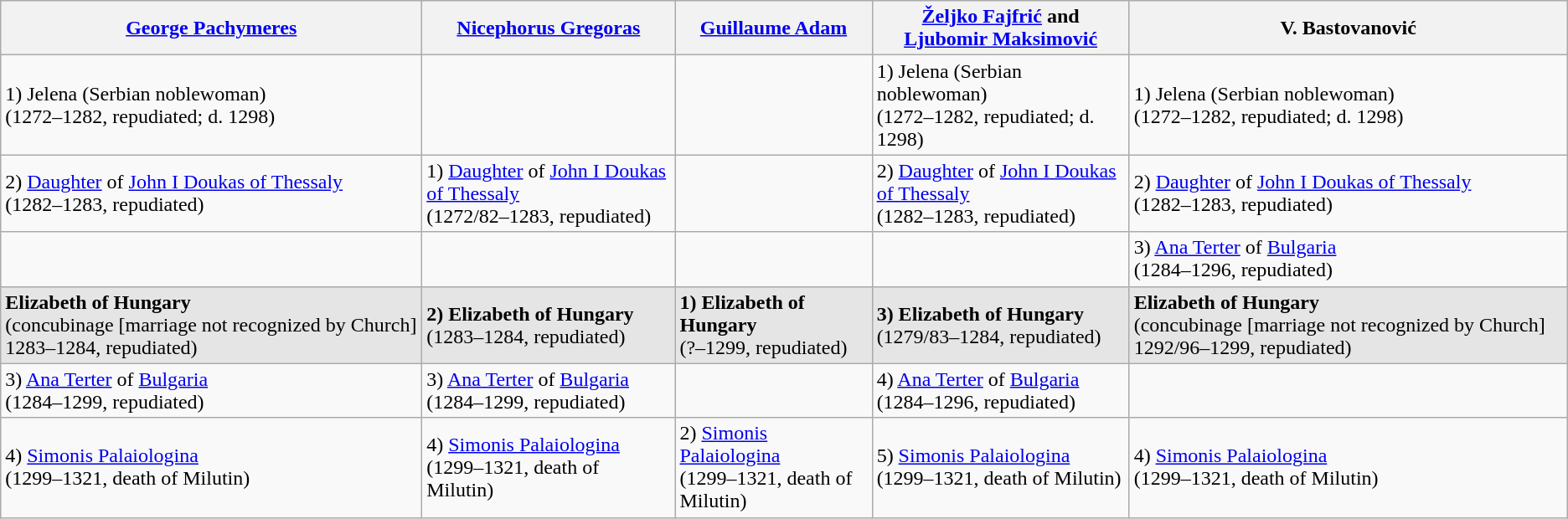<table class="wikitable">
<tr>
<th><a href='#'>George Pachymeres</a></th>
<th><a href='#'>Nicephorus Gregoras</a></th>
<th><a href='#'>Guillaume Adam</a></th>
<th><a href='#'>Željko Fajfrić</a> and<br> <a href='#'>Ljubomir Maksimović</a></th>
<th>V. Bastovanović</th>
</tr>
<tr>
<td>1) Jelena (Serbian noblewoman)<br>(1272–1282, repudiated; d. 1298)</td>
<td></td>
<td></td>
<td>1) Jelena (Serbian noblewoman)<br>(1272–1282, repudiated; d. 1298)</td>
<td>1) Jelena (Serbian noblewoman)<br>(1272–1282, repudiated; d. 1298)</td>
</tr>
<tr>
<td>2) <a href='#'>Daughter</a> of <a href='#'>John I Doukas of Thessaly</a><br>(1282–1283, repudiated)</td>
<td>1) <a href='#'>Daughter</a> of <a href='#'>John I Doukas of Thessaly</a><br>(1272/82–1283, repudiated)</td>
<td></td>
<td>2) <a href='#'>Daughter</a> of <a href='#'>John I Doukas of Thessaly</a><br>(1282–1283, repudiated)</td>
<td>2) <a href='#'>Daughter</a> of <a href='#'>John I Doukas of Thessaly</a><br>(1282–1283, repudiated)</td>
</tr>
<tr>
<td></td>
<td></td>
<td></td>
<td></td>
<td>3) <a href='#'>Ana Terter</a> of <a href='#'>Bulgaria</a><br>(1284–1296, repudiated)</td>
</tr>
<tr bgcolor="#e5e5e5">
<td><strong>Elizabeth of Hungary</strong><br>(concubinage [marriage not recognized by Church] 1283–1284, repudiated)</td>
<td><strong>2) Elizabeth of Hungary</strong><br>(1283–1284, repudiated)</td>
<td><strong>1) Elizabeth of Hungary</strong><br>(?–1299, repudiated)</td>
<td><strong>3) Elizabeth of Hungary</strong><br>(1279/83–1284, repudiated)</td>
<td><strong>Elizabeth of Hungary</strong><br>(concubinage [marriage not recognized by Church] 1292/96–1299, repudiated)</td>
</tr>
<tr>
<td>3) <a href='#'>Ana Terter</a> of <a href='#'>Bulgaria</a><br>(1284–1299, repudiated)</td>
<td>3) <a href='#'>Ana Terter</a> of <a href='#'>Bulgaria</a><br>(1284–1299, repudiated)</td>
<td></td>
<td>4) <a href='#'>Ana Terter</a> of <a href='#'>Bulgaria</a><br>(1284–1296, repudiated)</td>
<td></td>
</tr>
<tr>
<td>4) <a href='#'>Simonis Palaiologina</a><br>(1299–1321, death of Milutin)</td>
<td>4) <a href='#'>Simonis Palaiologina</a><br>(1299–1321, death of Milutin)</td>
<td>2) <a href='#'>Simonis Palaiologina</a><br>(1299–1321, death of Milutin)</td>
<td>5) <a href='#'>Simonis Palaiologina</a><br>(1299–1321, death of Milutin)</td>
<td>4) <a href='#'>Simonis Palaiologina</a><br>(1299–1321, death of Milutin)</td>
</tr>
</table>
